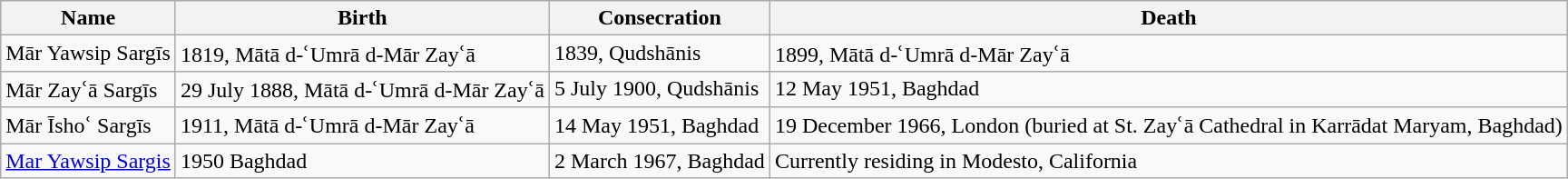<table class="wikitable">
<tr>
<th>Name</th>
<th>Birth</th>
<th>Consecration</th>
<th>Death</th>
</tr>
<tr>
<td>Mār Yawsip Sargīs</td>
<td>1819, Mātā d-ʿUmrā d-Mār Zayʿā</td>
<td>1839, Qudshānis</td>
<td>1899, Mātā d-ʿUmrā d-Mār Zayʿā</td>
</tr>
<tr>
<td>Mār Zayʿā Sargīs</td>
<td>29 July 1888, Mātā d-ʿUmrā d-Mār Zayʿā</td>
<td>5 July 1900, Qudshānis</td>
<td>12 May 1951, Baghdad</td>
</tr>
<tr>
<td>Mār Īshoʿ Sargīs</td>
<td>1911, Mātā d-ʿUmrā d-Mār Zayʿā</td>
<td>14 May 1951, Baghdad</td>
<td>19 December 1966, London (buried at St. Zayʿā Cathedral in Karrādat Maryam, Baghdad)</td>
</tr>
<tr>
<td><a href='#'>Mar Yawsip Sargis</a></td>
<td>1950 Baghdad</td>
<td>2 March 1967, Baghdad</td>
<td>Currently residing in Modesto, California</td>
</tr>
</table>
